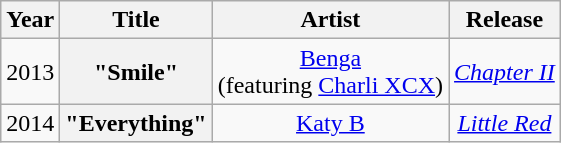<table class="wikitable plainrowheaders" style="text-align:center;">
<tr>
<th scope="col">Year</th>
<th scope="col">Title</th>
<th scope="col">Artist</th>
<th scope="col">Release</th>
</tr>
<tr>
<td>2013</td>
<th scope="row">"Smile"</th>
<td><a href='#'>Benga</a><br><span>(featuring <a href='#'>Charli XCX</a>)</span></td>
<td><em><a href='#'>Chapter II</a></em></td>
</tr>
<tr>
<td>2014</td>
<th scope="row">"Everything"</th>
<td><a href='#'>Katy B</a></td>
<td><em><a href='#'>Little Red</a></em></td>
</tr>
</table>
